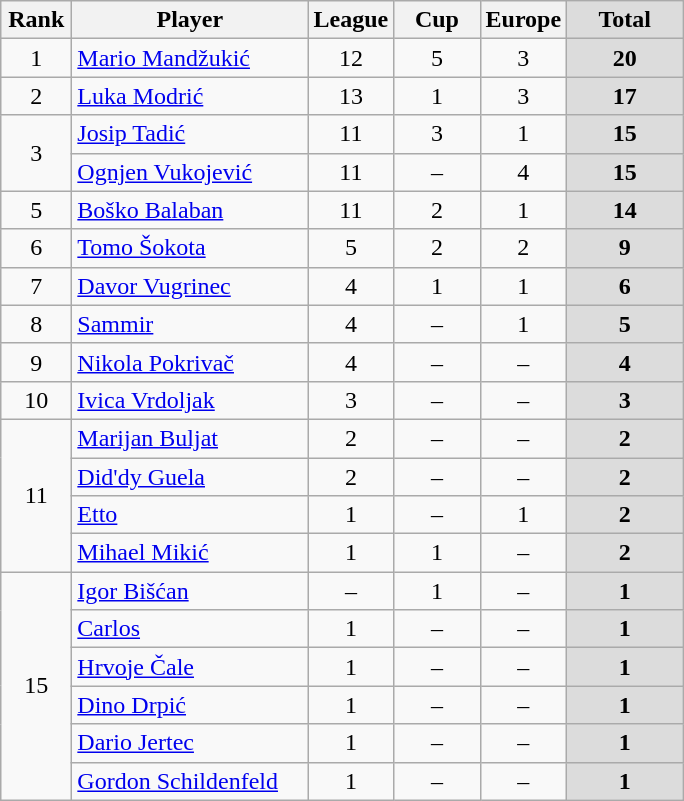<table class="wikitable" style="text-align: center;">
<tr>
<th width=40>Rank</th>
<th width=150>Player</th>
<th width=50>League</th>
<th width=50>Cup</th>
<th width=50>Europe</th>
<th width=70 style="background: #DCDCDC">Total</th>
</tr>
<tr>
<td rowspan=1>1</td>
<td style="text-align:left;"> <a href='#'>Mario Mandžukić</a></td>
<td>12</td>
<td>5</td>
<td>3</td>
<th style="background: #DCDCDC"><strong>20</strong></th>
</tr>
<tr>
<td>2</td>
<td style="text-align:left;"> <a href='#'>Luka Modrić</a></td>
<td>13</td>
<td>1</td>
<td>3</td>
<th style="background: #DCDCDC"><strong>17</strong></th>
</tr>
<tr>
<td rowspan=2>3</td>
<td style="text-align:left;"> <a href='#'>Josip Tadić</a></td>
<td>11</td>
<td>3</td>
<td>1</td>
<th style="background: #DCDCDC"><strong>15</strong></th>
</tr>
<tr>
<td style="text-align:left;"> <a href='#'>Ognjen Vukojević</a></td>
<td>11</td>
<td>–</td>
<td>4</td>
<th style="background: #DCDCDC"><strong>15</strong></th>
</tr>
<tr>
<td>5</td>
<td style="text-align:left;"> <a href='#'>Boško Balaban</a></td>
<td>11</td>
<td>2</td>
<td>1</td>
<th style="background: #DCDCDC"><strong>14</strong></th>
</tr>
<tr>
<td>6</td>
<td style="text-align:left;"> <a href='#'>Tomo Šokota</a></td>
<td>5</td>
<td>2</td>
<td>2</td>
<th style="background: #DCDCDC"><strong>9</strong></th>
</tr>
<tr>
<td>7</td>
<td style="text-align:left;"> <a href='#'>Davor Vugrinec</a></td>
<td>4</td>
<td>1</td>
<td>1</td>
<th style="background: #DCDCDC"><strong>6</strong></th>
</tr>
<tr>
<td>8</td>
<td style="text-align:left;"> <a href='#'>Sammir</a></td>
<td>4</td>
<td>–</td>
<td>1</td>
<th style="background: #DCDCDC"><strong>5</strong></th>
</tr>
<tr>
<td>9</td>
<td style="text-align:left;"> <a href='#'>Nikola Pokrivač</a></td>
<td>4</td>
<td>–</td>
<td>–</td>
<th style="background: #DCDCDC"><strong>4</strong></th>
</tr>
<tr>
<td>10</td>
<td style="text-align:left;"> <a href='#'>Ivica Vrdoljak</a></td>
<td>3</td>
<td>–</td>
<td>–</td>
<th style="background: #DCDCDC"><strong>3</strong></th>
</tr>
<tr>
<td rowspan=4>11</td>
<td style="text-align:left;"> <a href='#'>Marijan Buljat</a></td>
<td>2</td>
<td>–</td>
<td>–</td>
<th style="background: #DCDCDC"><strong>2</strong></th>
</tr>
<tr>
<td style="text-align:left;"> <a href='#'>Did'dy Guela</a></td>
<td>2</td>
<td>–</td>
<td>–</td>
<th style="background: #DCDCDC"><strong>2</strong></th>
</tr>
<tr>
<td style="text-align:left;"> <a href='#'>Etto</a></td>
<td>1</td>
<td>–</td>
<td>1</td>
<th style="background: #DCDCDC"><strong>2</strong></th>
</tr>
<tr>
<td style="text-align:left;"> <a href='#'>Mihael Mikić</a></td>
<td>1</td>
<td>1</td>
<td>–</td>
<th style="background: #DCDCDC"><strong>2</strong></th>
</tr>
<tr>
<td rowspan=6>15</td>
<td style="text-align:left;"> <a href='#'>Igor Bišćan</a></td>
<td>–</td>
<td>1</td>
<td>–</td>
<th style="background: #DCDCDC"><strong>1</strong></th>
</tr>
<tr>
<td style="text-align:left;"> <a href='#'>Carlos</a></td>
<td>1</td>
<td>–</td>
<td>–</td>
<th style="background: #DCDCDC"><strong>1</strong></th>
</tr>
<tr>
<td style="text-align:left;"> <a href='#'>Hrvoje Čale</a></td>
<td>1</td>
<td>–</td>
<td>–</td>
<th style="background: #DCDCDC"><strong>1</strong></th>
</tr>
<tr>
<td style="text-align:left;"> <a href='#'>Dino Drpić</a></td>
<td>1</td>
<td>–</td>
<td>–</td>
<th style="background: #DCDCDC"><strong>1</strong></th>
</tr>
<tr>
<td style="text-align:left;"> <a href='#'>Dario Jertec</a></td>
<td>1</td>
<td>–</td>
<td>–</td>
<th style="background: #DCDCDC"><strong>1</strong></th>
</tr>
<tr>
<td style="text-align:left;"> <a href='#'>Gordon Schildenfeld</a></td>
<td>1</td>
<td>–</td>
<td>–</td>
<th style="background: #DCDCDC"><strong>1</strong></th>
</tr>
</table>
